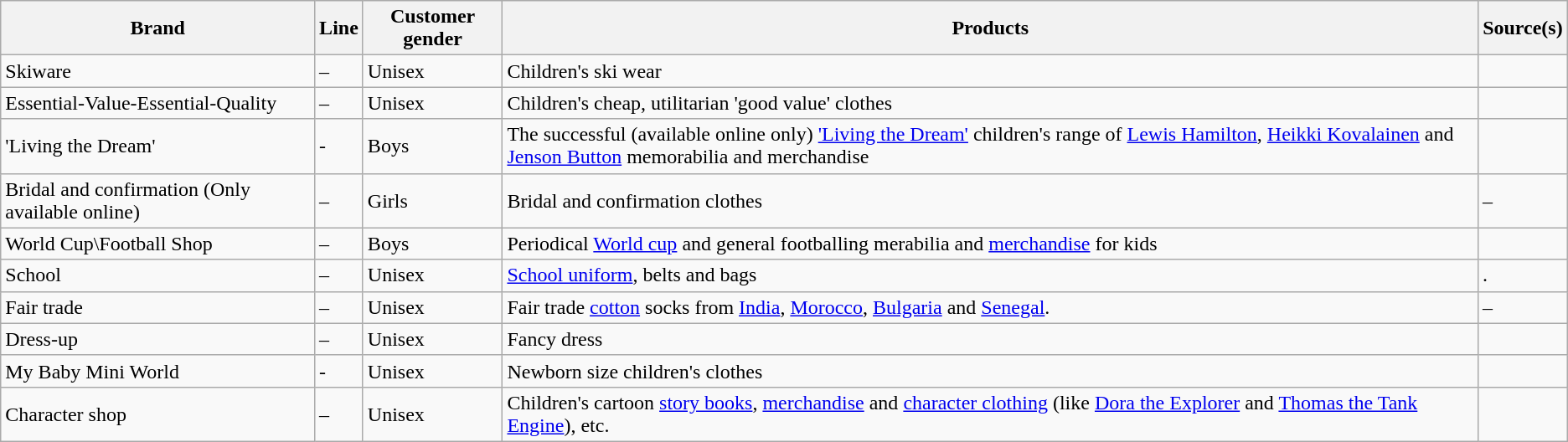<table class="wikitable">
<tr>
<th>Brand</th>
<th>Line</th>
<th>Customer gender</th>
<th>Products</th>
<th>Source(s)</th>
</tr>
<tr>
<td>Skiware</td>
<td>–</td>
<td>Unisex</td>
<td>Children's ski wear</td>
<td></td>
</tr>
<tr>
<td>Essential-Value-Essential-Quality</td>
<td>–</td>
<td>Unisex</td>
<td>Children's cheap, utilitarian 'good value' clothes</td>
<td></td>
</tr>
<tr>
<td>'Living the Dream'</td>
<td>-</td>
<td>Boys</td>
<td>The successful (available online only) <a href='#'>'Living the Dream'</a> children's range of <a href='#'>Lewis Hamilton</a>, <a href='#'>Heikki Kovalainen</a> and <a href='#'>Jenson Button</a> memorabilia and merchandise</td>
<td></td>
</tr>
<tr>
<td>Bridal and confirmation (Only available online)</td>
<td>–</td>
<td>Girls</td>
<td>Bridal and confirmation clothes</td>
<td>–</td>
</tr>
<tr>
<td>World Cup\Football Shop</td>
<td>–</td>
<td>Boys</td>
<td>Periodical <a href='#'>World cup</a> and general footballing merabilia and <a href='#'>merchandise</a> for kids</td>
<td></td>
</tr>
<tr>
<td>School</td>
<td>–</td>
<td>Unisex</td>
<td><a href='#'>School uniform</a>, belts and bags</td>
<td>.</td>
</tr>
<tr>
<td>Fair trade</td>
<td>–</td>
<td>Unisex</td>
<td>Fair trade <a href='#'>cotton</a> socks from <a href='#'>India</a>, <a href='#'>Morocco</a>, <a href='#'>Bulgaria</a> and <a href='#'>Senegal</a>.</td>
<td>–</td>
</tr>
<tr>
<td>Dress-up</td>
<td>–</td>
<td>Unisex</td>
<td>Fancy dress</td>
<td></td>
</tr>
<tr>
<td>My Baby Mini World</td>
<td>-</td>
<td>Unisex</td>
<td>Newborn size children's clothes</td>
<td></td>
</tr>
<tr>
<td>Character shop</td>
<td>–</td>
<td>Unisex</td>
<td>Children's cartoon <a href='#'>story books</a>, <a href='#'>merchandise</a> and <a href='#'>character clothing</a> (like <a href='#'>Dora the Explorer</a> and <a href='#'>Thomas the Tank Engine</a>), etc.</td>
<td></td>
</tr>
</table>
